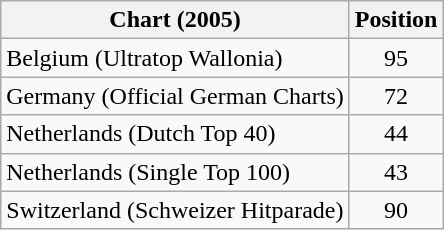<table class="wikitable">
<tr>
<th>Chart (2005)</th>
<th>Position</th>
</tr>
<tr>
<td>Belgium (Ultratop Wallonia)</td>
<td align="center">95</td>
</tr>
<tr>
<td>Germany (Official German Charts)</td>
<td align="center">72</td>
</tr>
<tr>
<td>Netherlands (Dutch Top 40)</td>
<td align="center">44</td>
</tr>
<tr>
<td>Netherlands (Single Top 100)</td>
<td align="center">43</td>
</tr>
<tr>
<td>Switzerland (Schweizer Hitparade)</td>
<td align="center">90</td>
</tr>
</table>
